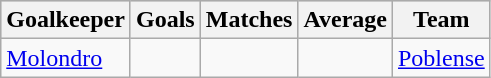<table class="wikitable sortable" class="wikitable">
<tr style="background:#ccc; text-align:center;">
<th>Goalkeeper</th>
<th>Goals</th>
<th>Matches</th>
<th>Average</th>
<th>Team</th>
</tr>
<tr>
<td> <a href='#'>Molondro</a></td>
<td></td>
<td></td>
<td></td>
<td><a href='#'>Poblense</a></td>
</tr>
</table>
